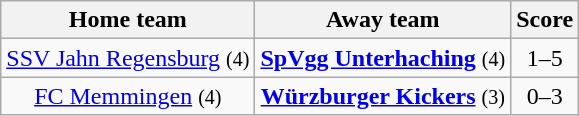<table class="wikitable" style="text-align: center">
<tr>
<th>Home team</th>
<th>Away team</th>
<th>Score</th>
</tr>
<tr>
<td><a href='#'>SSV Jahn Regensburg</a> <small>(4)</small></td>
<td><strong><a href='#'>SpVgg Unterhaching</a></strong> <small>(4)</small></td>
<td>1–5</td>
</tr>
<tr>
<td><a href='#'>FC Memmingen</a> <small>(4)</small></td>
<td><strong><a href='#'>Würzburger Kickers</a></strong> <small>(3)</small></td>
<td>0–3</td>
</tr>
</table>
